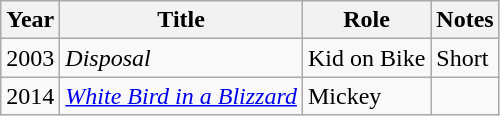<table class="wikitable sortable">
<tr>
<th>Year</th>
<th>Title</th>
<th>Role</th>
<th>Notes</th>
</tr>
<tr>
<td>2003</td>
<td><em>Disposal</em></td>
<td>Kid on Bike</td>
<td>Short</td>
</tr>
<tr>
<td>2014</td>
<td><em><a href='#'>White Bird in a Blizzard</a></em></td>
<td>Mickey</td>
<td></td>
</tr>
</table>
